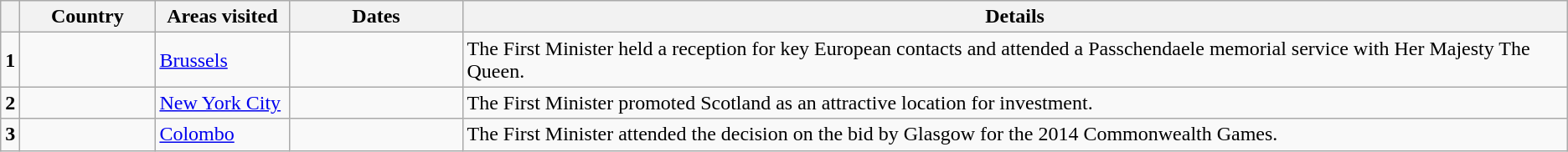<table class="wikitable sortable">
<tr>
<th></th>
<th width=100>Country</th>
<th width=100>Areas visited</th>
<th width=130 class=unsortable>Dates</th>
<th class="unsortable">Details</th>
</tr>
<tr>
<td rowspan=1><strong>1</strong></td>
<td></td>
<td><a href='#'>Brussels</a></td>
<td></td>
<td>The First Minister held a reception for key European contacts and attended a Passchendaele memorial service with Her Majesty The Queen.</td>
</tr>
<tr>
<td rowspan=1><strong>2</strong></td>
<td></td>
<td><a href='#'>New York City</a></td>
<td></td>
<td>The First Minister promoted Scotland as an attractive location for investment.</td>
</tr>
<tr>
<td rowspan=1><strong>3</strong></td>
<td></td>
<td><a href='#'>Colombo</a></td>
<td></td>
<td>The First Minister attended the decision on the bid by Glasgow for the 2014 Commonwealth Games.</td>
</tr>
</table>
